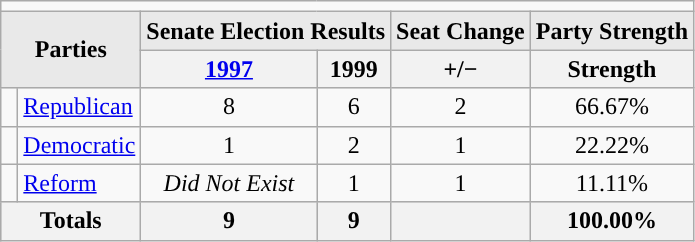<table class   ="wikitable">
<tr>
<td colspan="6"></td>
</tr>
<tr>
<th style   ="background:#e9e9e9; text-align:center" rowspan="2" colspan="2">Parties</th>
<th style   ="background:#e9e9e9; text-align:center" colspan="2">Senate Election Results</th>
<th style   ="background:#e9e9e9; text-align:center" colspan="1">Seat Change</th>
<th style   ="background:#e9e9e9; text-align:center" colspan="1">Party Strength</th>
</tr>
<tr style ="background:#e9e9e9">
<th><a href='#'>1997</a></th>
<th>1999</th>
<th>+/−</th>
<th>Strength</th>
</tr>
<tr>
<td style="background-color:"> </td>
<td><a href='#'>Republican</a></td>
<td align = center>8</td>
<td align = center>6</td>
<td align = center>2 </td>
<td align = center>66.67%</td>
</tr>
<tr>
<td style="background-color:"> </td>
<td><a href='#'>Democratic</a></td>
<td align = center>1</td>
<td align = center>2</td>
<td align = center>1 </td>
<td align = center>22.22%</td>
</tr>
<tr>
<td style="background-color:"> </td>
<td><a href='#'>Reform</a></td>
<td align = center><em>Did Not Exist</em></td>
<td align = center>1</td>
<td align = center>1 </td>
<td align = center>11.11%</td>
</tr>
<tr style = "background:#ccc">
<th colspan = "2">Totals</th>
<th>9</th>
<th>9</th>
<th></th>
<th>100.00%</th>
</tr>
</table>
